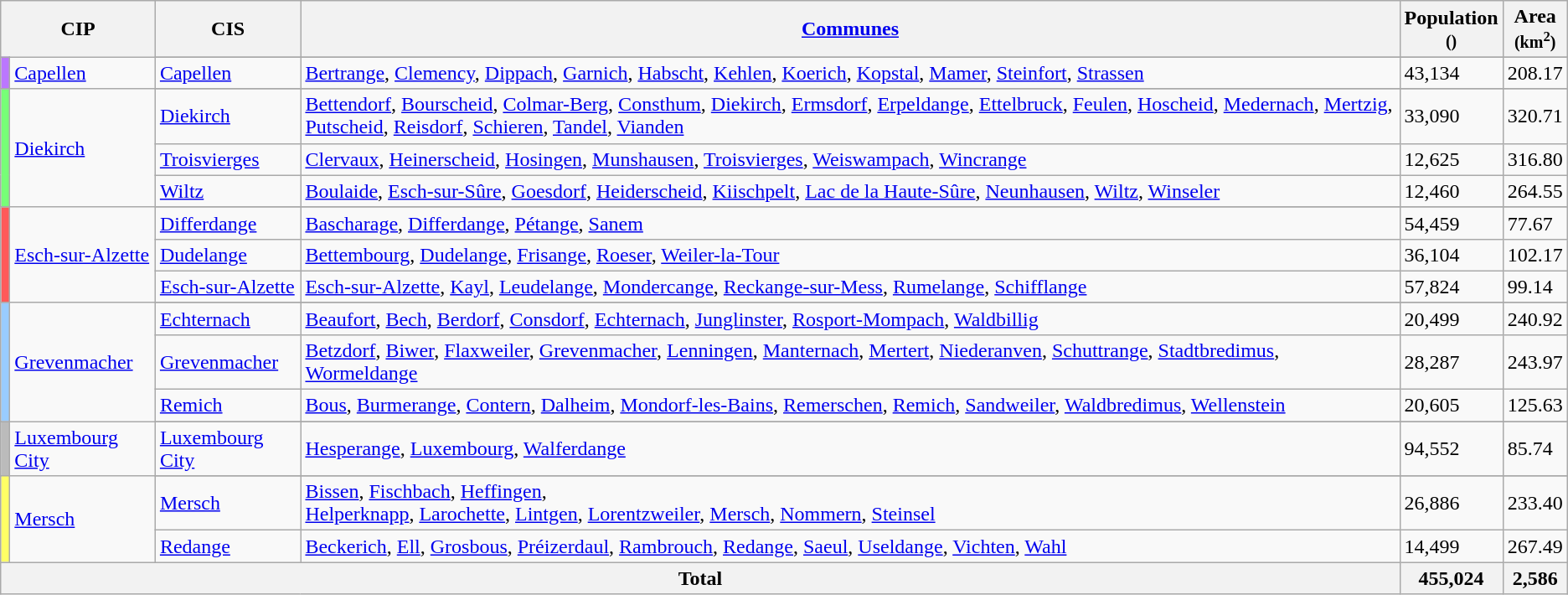<table class="wikitable">
<tr>
<th colspan=2>CIP</th>
<th>CIS</th>
<th><a href='#'>Communes</a></th>
<th>Population<br><small>()</small></th>
<th>Area<br><small>(km<sup>2</sup>)</small></th>
</tr>
<tr>
<td rowspan=2 style="background-color: #BB77FF"></td>
<td rowspan=2><a href='#'>Capellen</a></td>
</tr>
<tr>
<td><a href='#'>Capellen</a></td>
<td><a href='#'>Bertrange</a>, <a href='#'>Clemency</a>, <a href='#'>Dippach</a>, <a href='#'>Garnich</a>, <a href='#'>Habscht</a>, <a href='#'>Kehlen</a>, <a href='#'>Koerich</a>, <a href='#'>Kopstal</a>, <a href='#'>Mamer</a>, <a href='#'>Steinfort</a>, <a href='#'>Strassen</a></td>
<td>43,134</td>
<td>208.17</td>
</tr>
<tr>
<td rowspan=4 style="background-color: #77FF77"></td>
<td rowspan=4><a href='#'>Diekirch</a></td>
</tr>
<tr>
<td><a href='#'>Diekirch</a></td>
<td><a href='#'>Bettendorf</a>, <a href='#'>Bourscheid</a>, <a href='#'>Colmar-Berg</a>, <a href='#'>Consthum</a>, <a href='#'>Diekirch</a>, <a href='#'>Ermsdorf</a>, <a href='#'>Erpeldange</a>, <a href='#'>Ettelbruck</a>, <a href='#'>Feulen</a>, <a href='#'>Hoscheid</a>, <a href='#'>Medernach</a>, <a href='#'>Mertzig</a>, <a href='#'>Putscheid</a>, <a href='#'>Reisdorf</a>, <a href='#'>Schieren</a>, <a href='#'>Tandel</a>, <a href='#'>Vianden</a></td>
<td>33,090</td>
<td>320.71</td>
</tr>
<tr>
<td><a href='#'>Troisvierges</a></td>
<td><a href='#'>Clervaux</a>, <a href='#'>Heinerscheid</a>, <a href='#'>Hosingen</a>, <a href='#'>Munshausen</a>, <a href='#'>Troisvierges</a>, <a href='#'>Weiswampach</a>, <a href='#'>Wincrange</a></td>
<td>12,625</td>
<td>316.80</td>
</tr>
<tr>
<td><a href='#'>Wiltz</a></td>
<td><a href='#'>Boulaide</a>, <a href='#'>Esch-sur-Sûre</a>, <a href='#'>Goesdorf</a>, <a href='#'>Heiderscheid</a>, <a href='#'>Kiischpelt</a>, <a href='#'>Lac de la Haute-Sûre</a>, <a href='#'>Neunhausen</a>, <a href='#'>Wiltz</a>, <a href='#'>Winseler</a></td>
<td>12,460</td>
<td>264.55</td>
</tr>
<tr>
<td rowspan=4 style="background-color: #FF5959"></td>
<td rowspan=4><a href='#'>Esch-sur-Alzette</a></td>
</tr>
<tr>
<td><a href='#'>Differdange</a></td>
<td><a href='#'>Bascharage</a>, <a href='#'>Differdange</a>, <a href='#'>Pétange</a>, <a href='#'>Sanem</a></td>
<td>54,459</td>
<td>77.67</td>
</tr>
<tr>
<td><a href='#'>Dudelange</a></td>
<td><a href='#'>Bettembourg</a>, <a href='#'>Dudelange</a>, <a href='#'>Frisange</a>, <a href='#'>Roeser</a>, <a href='#'>Weiler-la-Tour</a></td>
<td>36,104</td>
<td>102.17</td>
</tr>
<tr>
<td><a href='#'>Esch-sur-Alzette</a></td>
<td><a href='#'>Esch-sur-Alzette</a>, <a href='#'>Kayl</a>, <a href='#'>Leudelange</a>, <a href='#'>Mondercange</a>, <a href='#'>Reckange-sur-Mess</a>, <a href='#'>Rumelange</a>, <a href='#'>Schifflange</a></td>
<td>57,824</td>
<td>99.14</td>
</tr>
<tr>
<td rowspan=4 style="background-color: #99CCFF"></td>
<td rowspan=4><a href='#'>Grevenmacher</a></td>
</tr>
<tr>
<td><a href='#'>Echternach</a></td>
<td><a href='#'>Beaufort</a>, <a href='#'>Bech</a>, <a href='#'>Berdorf</a>, <a href='#'>Consdorf</a>, <a href='#'>Echternach</a>, <a href='#'>Junglinster</a>, <a href='#'>Rosport-Mompach</a>, <a href='#'>Waldbillig</a></td>
<td>20,499</td>
<td>240.92</td>
</tr>
<tr>
<td><a href='#'>Grevenmacher</a></td>
<td><a href='#'>Betzdorf</a>, <a href='#'>Biwer</a>, <a href='#'>Flaxweiler</a>, <a href='#'>Grevenmacher</a>, <a href='#'>Lenningen</a>, <a href='#'>Manternach</a>, <a href='#'>Mertert</a>, <a href='#'>Niederanven</a>, <a href='#'>Schuttrange</a>, <a href='#'>Stadtbredimus</a>, <a href='#'>Wormeldange</a></td>
<td>28,287</td>
<td>243.97</td>
</tr>
<tr>
<td><a href='#'>Remich</a></td>
<td><a href='#'>Bous</a>, <a href='#'>Burmerange</a>, <a href='#'>Contern</a>, <a href='#'>Dalheim</a>, <a href='#'>Mondorf-les-Bains</a>, <a href='#'>Remerschen</a>, <a href='#'>Remich</a>, <a href='#'>Sandweiler</a>, <a href='#'>Waldbredimus</a>, <a href='#'>Wellenstein</a></td>
<td>20,605</td>
<td>125.63</td>
</tr>
<tr>
<td rowspan=2 style="background-color: #BBBBBB"></td>
<td rowspan=2><a href='#'>Luxembourg City</a></td>
</tr>
<tr>
<td><a href='#'>Luxembourg City</a></td>
<td><a href='#'>Hesperange</a>, <a href='#'>Luxembourg</a>, <a href='#'>Walferdange</a></td>
<td>94,552</td>
<td>85.74</td>
</tr>
<tr>
<td rowspan=3 style="background-color: #FFFF66"></td>
<td rowspan=3><a href='#'>Mersch</a></td>
</tr>
<tr>
<td><a href='#'>Mersch</a></td>
<td><a href='#'>Bissen</a>, <a href='#'>Fischbach</a>, <a href='#'>Heffingen</a>,<br><a href='#'>Helperknapp</a>, <a href='#'>Larochette</a>, <a href='#'>Lintgen</a>, <a href='#'>Lorentzweiler</a>, <a href='#'>Mersch</a>, <a href='#'>Nommern</a>, <a href='#'>Steinsel</a></td>
<td>26,886</td>
<td>233.40</td>
</tr>
<tr>
<td><a href='#'>Redange</a></td>
<td><a href='#'>Beckerich</a>, <a href='#'>Ell</a>, <a href='#'>Grosbous</a>, <a href='#'>Préizerdaul</a>, <a href='#'>Rambrouch</a>, <a href='#'>Redange</a>, <a href='#'>Saeul</a>, <a href='#'>Useldange</a>, <a href='#'>Vichten</a>, <a href='#'>Wahl</a></td>
<td>14,499</td>
<td>267.49</td>
</tr>
<tr>
<th colspan=4>Total</th>
<th>455,024</th>
<th>2,586</th>
</tr>
</table>
